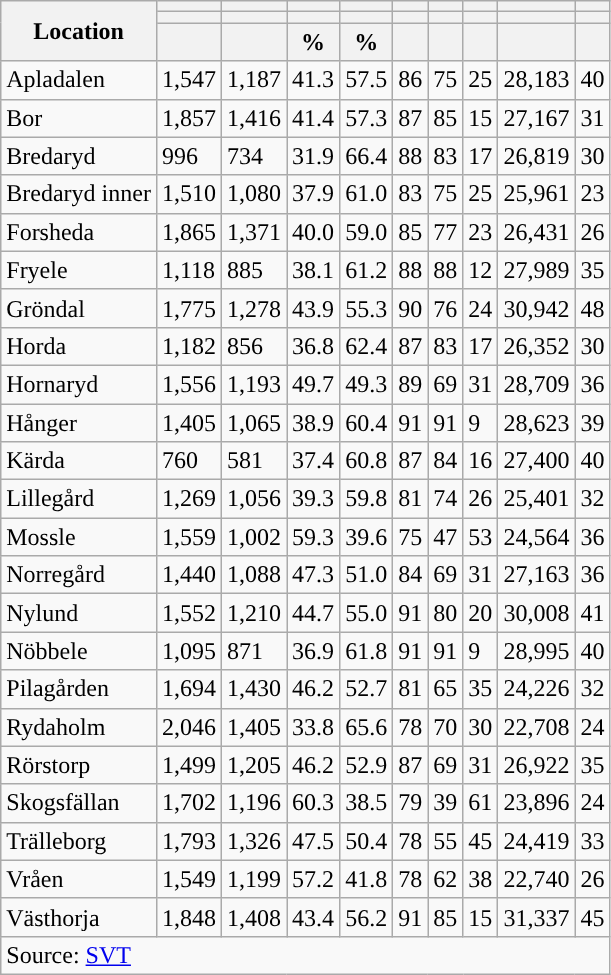<table role="presentation" class="wikitable sortable mw-collapsible mw-collapsed">
<tr>
<th rowspan="3">Location</th>
<th></th>
<th></th>
<th></th>
<th></th>
<th></th>
<th></th>
<th></th>
<th></th>
<th></th>
</tr>
<tr>
<th></th>
<th></th>
<th style="background:"></th>
<th style="background:"></th>
<th></th>
<th></th>
<th></th>
<th></th>
<th></th>
</tr>
<tr>
<th data-sort-type="number"></th>
<th data-sort-type="number"></th>
<th data-sort-type="number">%</th>
<th data-sort-type="number">%</th>
<th data-sort-type="number"></th>
<th data-sort-type="number"></th>
<th data-sort-type="number"></th>
<th data-sort-type="number"></th>
<th data-sort-type="number"></th>
</tr>
<tr>
<td align="left">Apladalen</td>
<td>1,547</td>
<td>1,187</td>
<td>41.3</td>
<td>57.5</td>
<td>86</td>
<td>75</td>
<td>25</td>
<td>28,183</td>
<td>40</td>
</tr>
<tr>
<td align="left">Bor</td>
<td>1,857</td>
<td>1,416</td>
<td>41.4</td>
<td>57.3</td>
<td>87</td>
<td>85</td>
<td>15</td>
<td>27,167</td>
<td>31</td>
</tr>
<tr>
<td align="left">Bredaryd</td>
<td>996</td>
<td>734</td>
<td>31.9</td>
<td>66.4</td>
<td>88</td>
<td>83</td>
<td>17</td>
<td>26,819</td>
<td>30</td>
</tr>
<tr>
<td align="left">Bredaryd inner</td>
<td>1,510</td>
<td>1,080</td>
<td>37.9</td>
<td>61.0</td>
<td>83</td>
<td>75</td>
<td>25</td>
<td>25,961</td>
<td>23</td>
</tr>
<tr>
<td align="left">Forsheda</td>
<td>1,865</td>
<td>1,371</td>
<td>40.0</td>
<td>59.0</td>
<td>85</td>
<td>77</td>
<td>23</td>
<td>26,431</td>
<td>26</td>
</tr>
<tr>
<td align="left">Fryele</td>
<td>1,118</td>
<td>885</td>
<td>38.1</td>
<td>61.2</td>
<td>88</td>
<td>88</td>
<td>12</td>
<td>27,989</td>
<td>35</td>
</tr>
<tr>
<td align="left">Gröndal</td>
<td>1,775</td>
<td>1,278</td>
<td>43.9</td>
<td>55.3</td>
<td>90</td>
<td>76</td>
<td>24</td>
<td>30,942</td>
<td>48</td>
</tr>
<tr>
<td align="left">Horda</td>
<td>1,182</td>
<td>856</td>
<td>36.8</td>
<td>62.4</td>
<td>87</td>
<td>83</td>
<td>17</td>
<td>26,352</td>
<td>30</td>
</tr>
<tr>
<td align="left">Hornaryd</td>
<td>1,556</td>
<td>1,193</td>
<td>49.7</td>
<td>49.3</td>
<td>89</td>
<td>69</td>
<td>31</td>
<td>28,709</td>
<td>36</td>
</tr>
<tr>
<td align="left">Hånger</td>
<td>1,405</td>
<td>1,065</td>
<td>38.9</td>
<td>60.4</td>
<td>91</td>
<td>91</td>
<td>9</td>
<td>28,623</td>
<td>39</td>
</tr>
<tr>
<td align="left">Kärda</td>
<td>760</td>
<td>581</td>
<td>37.4</td>
<td>60.8</td>
<td>87</td>
<td>84</td>
<td>16</td>
<td>27,400</td>
<td>40</td>
</tr>
<tr>
<td align="left">Lillegård</td>
<td>1,269</td>
<td>1,056</td>
<td>39.3</td>
<td>59.8</td>
<td>81</td>
<td>74</td>
<td>26</td>
<td>25,401</td>
<td>32</td>
</tr>
<tr>
<td align="left">Mossle</td>
<td>1,559</td>
<td>1,002</td>
<td>59.3</td>
<td>39.6</td>
<td>75</td>
<td>47</td>
<td>53</td>
<td>24,564</td>
<td>36</td>
</tr>
<tr>
<td align="left">Norregård</td>
<td>1,440</td>
<td>1,088</td>
<td>47.3</td>
<td>51.0</td>
<td>84</td>
<td>69</td>
<td>31</td>
<td>27,163</td>
<td>36</td>
</tr>
<tr>
<td align="left">Nylund</td>
<td>1,552</td>
<td>1,210</td>
<td>44.7</td>
<td>55.0</td>
<td>91</td>
<td>80</td>
<td>20</td>
<td>30,008</td>
<td>41</td>
</tr>
<tr>
<td align="left">Nöbbele</td>
<td>1,095</td>
<td>871</td>
<td>36.9</td>
<td>61.8</td>
<td>91</td>
<td>91</td>
<td>9</td>
<td>28,995</td>
<td>40</td>
</tr>
<tr>
<td align="left">Pilagården</td>
<td>1,694</td>
<td>1,430</td>
<td>46.2</td>
<td>52.7</td>
<td>81</td>
<td>65</td>
<td>35</td>
<td>24,226</td>
<td>32</td>
</tr>
<tr>
<td align="left">Rydaholm</td>
<td>2,046</td>
<td>1,405</td>
<td>33.8</td>
<td>65.6</td>
<td>78</td>
<td>70</td>
<td>30</td>
<td>22,708</td>
<td>24</td>
</tr>
<tr>
<td align="left">Rörstorp</td>
<td>1,499</td>
<td>1,205</td>
<td>46.2</td>
<td>52.9</td>
<td>87</td>
<td>69</td>
<td>31</td>
<td>26,922</td>
<td>35</td>
</tr>
<tr>
<td align="left">Skogsfällan</td>
<td>1,702</td>
<td>1,196</td>
<td>60.3</td>
<td>38.5</td>
<td>79</td>
<td>39</td>
<td>61</td>
<td>23,896</td>
<td>24</td>
</tr>
<tr>
<td align="left">Trälleborg</td>
<td>1,793</td>
<td>1,326</td>
<td>47.5</td>
<td>50.4</td>
<td>78</td>
<td>55</td>
<td>45</td>
<td>24,419</td>
<td>33</td>
</tr>
<tr>
<td align="left">Vråen</td>
<td>1,549</td>
<td>1,199</td>
<td>57.2</td>
<td>41.8</td>
<td>78</td>
<td>62</td>
<td>38</td>
<td>22,740</td>
<td>26</td>
</tr>
<tr>
<td align="left">Västhorja</td>
<td>1,848</td>
<td>1,408</td>
<td>43.4</td>
<td>56.2</td>
<td>91</td>
<td>85</td>
<td>15</td>
<td>31,337</td>
<td>45</td>
</tr>
<tr>
<td colspan="10" align="left">Source: <a href='#'>SVT</a></td>
</tr>
</table>
